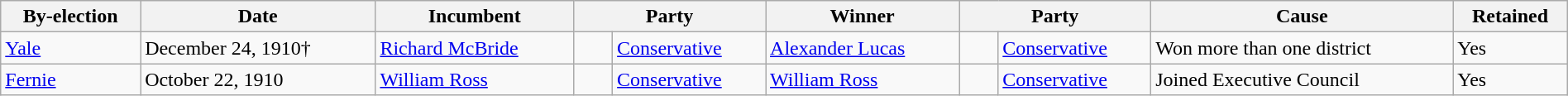<table class=wikitable style="width:100%">
<tr>
<th>By-election</th>
<th>Date</th>
<th>Incumbent</th>
<th colspan=2>Party</th>
<th>Winner</th>
<th colspan=2>Party</th>
<th>Cause</th>
<th>Retained</th>
</tr>
<tr>
<td><a href='#'>Yale</a></td>
<td>December 24, 1910†</td>
<td><a href='#'>Richard McBride</a></td>
<td>    </td>
<td><a href='#'>Conservative</a></td>
<td><a href='#'>Alexander Lucas</a></td>
<td>    </td>
<td><a href='#'>Conservative</a></td>
<td>Won more than one district</td>
<td>Yes</td>
</tr>
<tr>
<td><a href='#'>Fernie</a></td>
<td>October 22, 1910</td>
<td><a href='#'>William Ross</a></td>
<td>    </td>
<td><a href='#'>Conservative</a></td>
<td><a href='#'>William Ross</a></td>
<td>    </td>
<td><a href='#'>Conservative</a></td>
<td>Joined Executive Council</td>
<td>Yes</td>
</tr>
</table>
